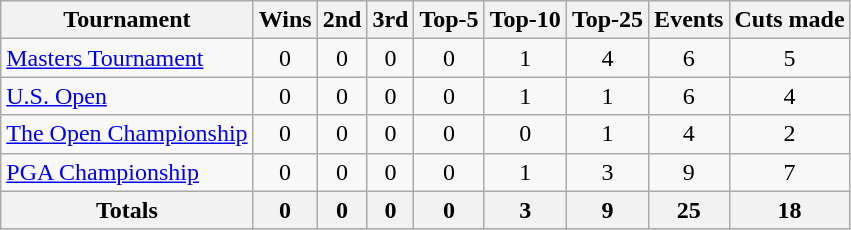<table class=wikitable style=text-align:center>
<tr>
<th>Tournament</th>
<th>Wins</th>
<th>2nd</th>
<th>3rd</th>
<th>Top-5</th>
<th>Top-10</th>
<th>Top-25</th>
<th>Events</th>
<th>Cuts made</th>
</tr>
<tr>
<td align=left><a href='#'>Masters Tournament</a></td>
<td>0</td>
<td>0</td>
<td>0</td>
<td>0</td>
<td>1</td>
<td>4</td>
<td>6</td>
<td>5</td>
</tr>
<tr>
<td align=left><a href='#'>U.S. Open</a></td>
<td>0</td>
<td>0</td>
<td>0</td>
<td>0</td>
<td>1</td>
<td>1</td>
<td>6</td>
<td>4</td>
</tr>
<tr>
<td align=left><a href='#'>The Open Championship</a></td>
<td>0</td>
<td>0</td>
<td>0</td>
<td>0</td>
<td>0</td>
<td>1</td>
<td>4</td>
<td>2</td>
</tr>
<tr>
<td align=left><a href='#'>PGA Championship</a></td>
<td>0</td>
<td>0</td>
<td>0</td>
<td>0</td>
<td>1</td>
<td>3</td>
<td>9</td>
<td>7</td>
</tr>
<tr>
<th>Totals</th>
<th>0</th>
<th>0</th>
<th>0</th>
<th>0</th>
<th>3</th>
<th>9</th>
<th>25</th>
<th>18</th>
</tr>
</table>
